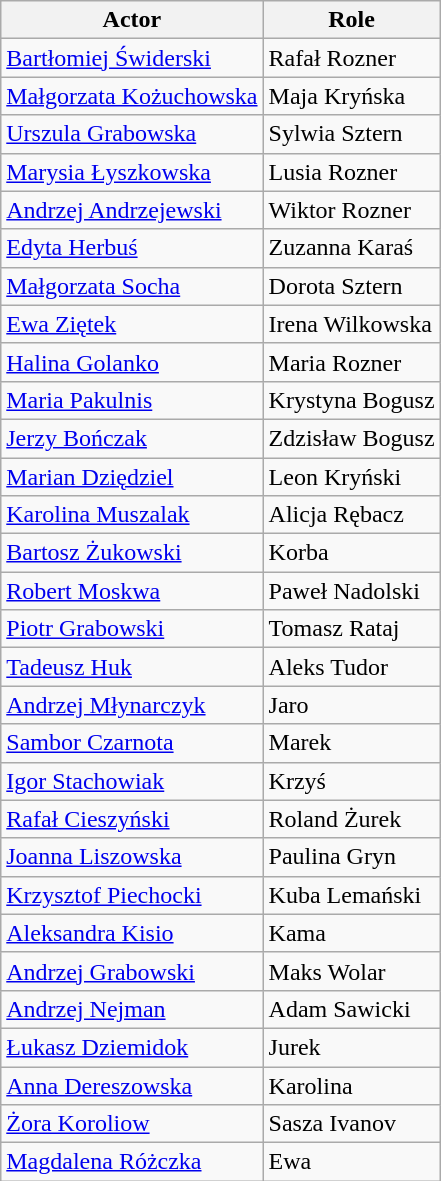<table class="wikitable">
<tr>
<th>Actor</th>
<th>Role</th>
</tr>
<tr>
<td><a href='#'>Bartłomiej Świderski</a></td>
<td>Rafał Rozner</td>
</tr>
<tr>
<td><a href='#'>Małgorzata Kożuchowska</a></td>
<td>Maja Kryńska</td>
</tr>
<tr>
<td><a href='#'>Urszula Grabowska</a></td>
<td>Sylwia Sztern</td>
</tr>
<tr>
<td><a href='#'>Marysia Łyszkowska</a></td>
<td>Lusia Rozner</td>
</tr>
<tr>
<td><a href='#'>Andrzej Andrzejewski</a></td>
<td>Wiktor Rozner</td>
</tr>
<tr>
<td><a href='#'>Edyta Herbuś</a></td>
<td>Zuzanna Karaś</td>
</tr>
<tr>
<td><a href='#'>Małgorzata Socha</a></td>
<td>Dorota Sztern</td>
</tr>
<tr>
<td><a href='#'>Ewa Ziętek</a></td>
<td>Irena Wilkowska</td>
</tr>
<tr>
<td><a href='#'>Halina Golanko</a></td>
<td>Maria Rozner</td>
</tr>
<tr>
<td><a href='#'>Maria Pakulnis</a></td>
<td>Krystyna Bogusz</td>
</tr>
<tr>
<td><a href='#'>Jerzy Bończak</a></td>
<td>Zdzisław Bogusz</td>
</tr>
<tr>
<td><a href='#'>Marian Dziędziel</a></td>
<td>Leon Kryński</td>
</tr>
<tr>
<td><a href='#'>Karolina Muszalak</a></td>
<td>Alicja Rębacz</td>
</tr>
<tr>
<td><a href='#'>Bartosz Żukowski</a></td>
<td>Korba</td>
</tr>
<tr>
<td><a href='#'>Robert Moskwa</a></td>
<td>Paweł Nadolski</td>
</tr>
<tr>
<td><a href='#'>Piotr Grabowski</a></td>
<td>Tomasz Rataj</td>
</tr>
<tr>
<td><a href='#'>Tadeusz Huk</a></td>
<td>Aleks Tudor</td>
</tr>
<tr>
<td><a href='#'>Andrzej Młynarczyk</a></td>
<td>Jaro</td>
</tr>
<tr>
<td><a href='#'>Sambor Czarnota</a></td>
<td>Marek</td>
</tr>
<tr>
<td><a href='#'>Igor Stachowiak</a></td>
<td>Krzyś</td>
</tr>
<tr>
<td><a href='#'>Rafał Cieszyński</a></td>
<td>Roland Żurek</td>
</tr>
<tr>
<td><a href='#'>Joanna Liszowska</a></td>
<td>Paulina Gryn</td>
</tr>
<tr>
<td><a href='#'>Krzysztof Piechocki</a></td>
<td>Kuba Lemański</td>
</tr>
<tr>
<td><a href='#'>Aleksandra Kisio</a></td>
<td>Kama</td>
</tr>
<tr>
<td><a href='#'>Andrzej Grabowski</a></td>
<td>Maks Wolar</td>
</tr>
<tr>
<td><a href='#'>Andrzej Nejman</a></td>
<td>Adam Sawicki</td>
</tr>
<tr>
<td><a href='#'>Łukasz Dziemidok</a></td>
<td>Jurek</td>
</tr>
<tr>
<td><a href='#'>Anna Dereszowska</a></td>
<td>Karolina</td>
</tr>
<tr>
<td><a href='#'>Żora Koroliow</a></td>
<td>Sasza Ivanov</td>
</tr>
<tr>
<td><a href='#'>Magdalena Różczka</a></td>
<td>Ewa</td>
</tr>
</table>
